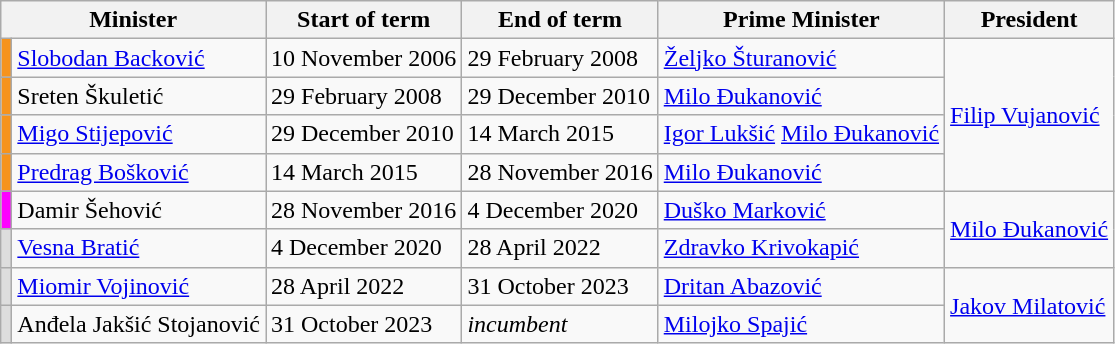<table class="wikitable">
<tr>
<th colspan=2>Minister</th>
<th>Start of term</th>
<th>End of term</th>
<th>Prime Minister</th>
<th>President</th>
</tr>
<tr>
<th style="background:#F6931D;"></th>
<td><a href='#'>Slobodan Backović</a></td>
<td>10 November 2006</td>
<td>29 February 2008</td>
<td><a href='#'>Željko Šturanović</a> </td>
<td rowspan="5"><a href='#'>Filip Vujanović</a> </td>
</tr>
<tr>
<th style="background:#F6931D;"></th>
<td>Sreten Škuletić</td>
<td>29 February 2008</td>
<td>29 December 2010</td>
<td><a href='#'>Milo Đukanović</a> </td>
</tr>
<tr>
<th rowspan="2" style="background:#F6931D;"></th>
<td rowspan="2"><a href='#'>Migo Stijepović</a></td>
<td rowspan="2">29 December 2010</td>
<td rowspan="2">14 March 2015</td>
<td><a href='#'>Igor Lukšić</a>  <a href='#'>Milo Đukanović</a> </td>
</tr>
<tr>
<td rowspan="2"><a href='#'>Milo Đukanović</a> </td>
</tr>
<tr>
<th style="background:#F6931D;"></th>
<td><a href='#'>Predrag Bošković</a></td>
<td>14 March 2015</td>
<td>28 November 2016</td>
</tr>
<tr>
<th style="background:#FD00FF;"></th>
<td>Damir Šehović</td>
<td>28 November 2016</td>
<td>4 December 2020</td>
<td><a href='#'>Duško Marković</a> </td>
<td rowspan="2"><a href='#'>Milo Đukanović</a> </td>
</tr>
<tr>
<th style="background:#dddddd;"></th>
<td><a href='#'>Vesna Bratić</a></td>
<td>4 December 2020</td>
<td>28 April 2022</td>
<td><a href='#'>Zdravko Krivokapić</a> </td>
</tr>
<tr>
<th style="background:#dddddd;"></th>
<td><a href='#'>Miomir Vojinović</a></td>
<td>28 April 2022</td>
<td>31 October 2023</td>
<td><a href='#'>Dritan Abazović</a> </td>
<td rowspan="2"><a href='#'>Jakov Milatović</a> </td>
</tr>
<tr>
<th style="background:#dddddd;"></th>
<td>Anđela Jakšić Stojanović</td>
<td>31 October 2023</td>
<td><em>incumbent</em></td>
<td><a href='#'>Milojko Spajić</a> </td>
</tr>
</table>
